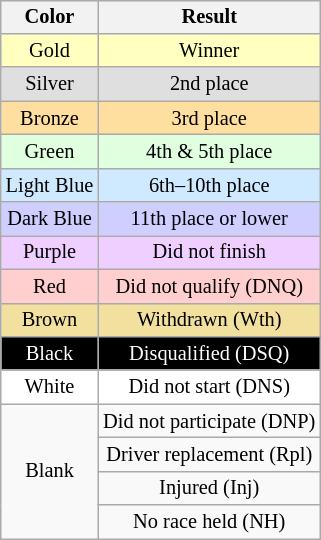<table style="margin-right:0; font-size:85%; text-align:center;" class="wikitable" align="right">
<tr>
<th>Color</th>
<th>Result</th>
</tr>
<tr style="background:#FFFFBF;">
<td>Gold</td>
<td>Winner</td>
</tr>
<tr style="background:#DFDFDF;">
<td>Silver</td>
<td>2nd place</td>
</tr>
<tr style="background:#FFDF9F;">
<td>Bronze</td>
<td>3rd place</td>
</tr>
<tr style="background:#DFFFDF;">
<td>Green</td>
<td>4th & 5th place</td>
</tr>
<tr style="background:#CFEAFF;">
<td>Light Blue</td>
<td>6th–10th place</td>
</tr>
<tr style="background:#CFCFFF;">
<td>Dark Blue</td>
<td>11th place or lower</td>
</tr>
<tr style="background:#EFCFFF;">
<td>Purple</td>
<td>Did not finish</td>
</tr>
<tr style="background:#FFCFCF;">
<td>Red</td>
<td>Did not qualify (DNQ)</td>
</tr>
<tr style="background:#F2E09F;">
<td>Brown</td>
<td>Withdrawn (Wth)</td>
</tr>
<tr style="background:#000000; color:white;">
<td>Black</td>
<td>Disqualified (DSQ)</td>
</tr>
<tr style="background:#FFFFFF;">
<td>White</td>
<td>Did not start (DNS)</td>
</tr>
<tr>
<td rowspan="4">Blank</td>
<td>Did not participate (DNP)</td>
</tr>
<tr>
<td>Driver replacement (Rpl)</td>
</tr>
<tr>
<td>Injured (Inj)</td>
</tr>
<tr>
<td>No race held (NH)</td>
</tr>
</table>
